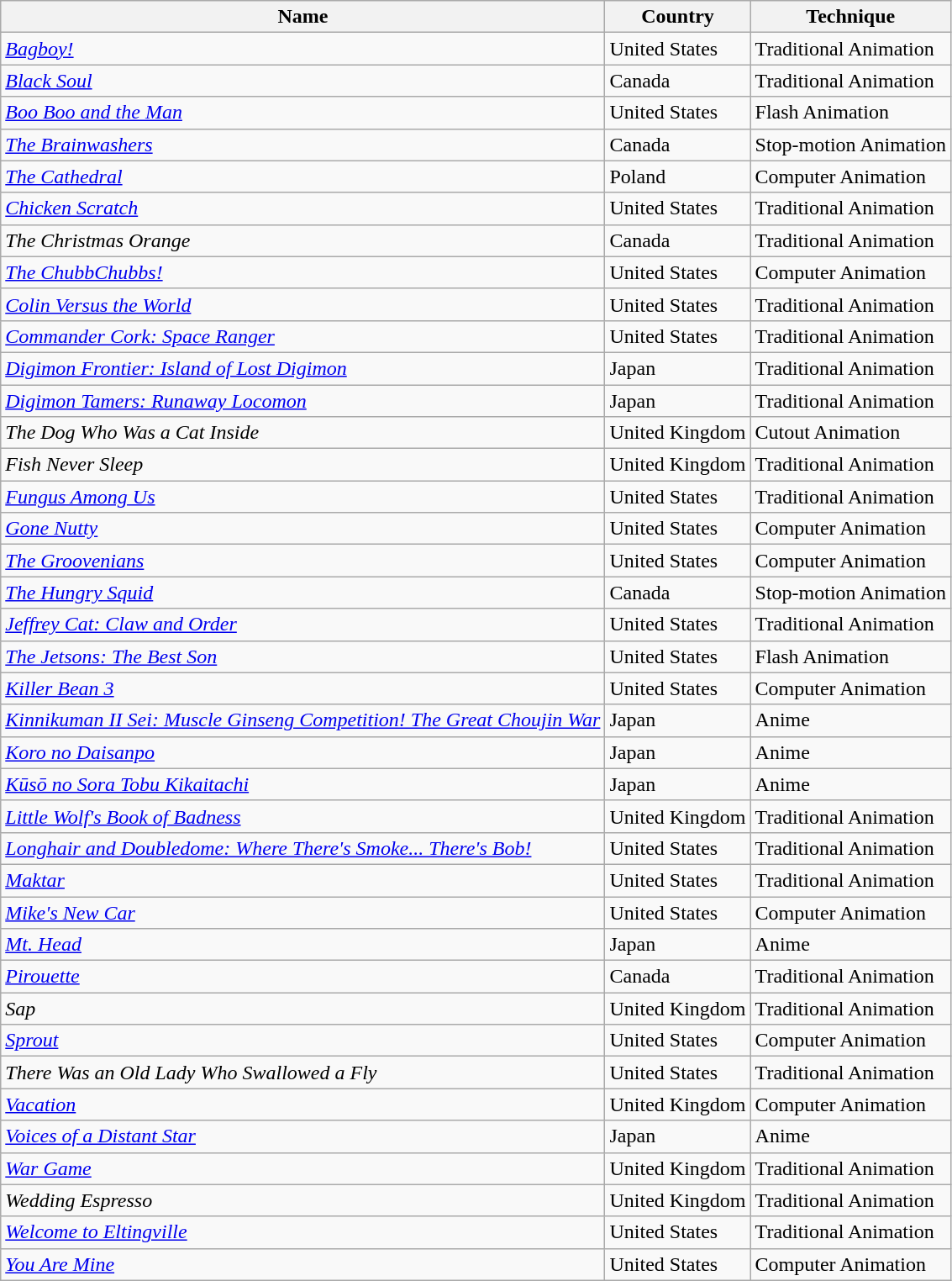<table class="wikitable sortable">
<tr>
<th>Name</th>
<th>Country</th>
<th>Technique</th>
</tr>
<tr>
<td><em><a href='#'>Bagboy!</a></em></td>
<td>United States</td>
<td>Traditional Animation</td>
</tr>
<tr>
<td><em><a href='#'>Black Soul</a></em></td>
<td>Canada</td>
<td>Traditional Animation</td>
</tr>
<tr>
<td><em><a href='#'>Boo Boo and the Man</a></em></td>
<td>United States</td>
<td>Flash Animation</td>
</tr>
<tr>
<td><em><a href='#'>The Brainwashers</a></em></td>
<td>Canada</td>
<td>Stop-motion Animation</td>
</tr>
<tr>
<td><em><a href='#'>The Cathedral</a></em></td>
<td>Poland</td>
<td>Computer Animation</td>
</tr>
<tr>
<td><em><a href='#'>Chicken Scratch</a></em></td>
<td>United States</td>
<td>Traditional Animation</td>
</tr>
<tr>
<td><em>The Christmas Orange</em></td>
<td>Canada</td>
<td>Traditional Animation</td>
</tr>
<tr>
<td><em><a href='#'>The ChubbChubbs!</a></em></td>
<td>United States</td>
<td>Computer Animation</td>
</tr>
<tr>
<td><em><a href='#'>Colin Versus the World</a></em></td>
<td>United States</td>
<td>Traditional Animation</td>
</tr>
<tr>
<td><em><a href='#'>Commander Cork: Space Ranger</a></em></td>
<td>United States</td>
<td>Traditional Animation</td>
</tr>
<tr>
<td><em><a href='#'>Digimon Frontier: Island of Lost Digimon</a></em></td>
<td>Japan</td>
<td>Traditional Animation</td>
</tr>
<tr>
<td><em><a href='#'>Digimon Tamers: Runaway Locomon</a></em></td>
<td>Japan</td>
<td>Traditional Animation</td>
</tr>
<tr>
<td><em>The Dog Who Was a Cat Inside</em></td>
<td>United Kingdom</td>
<td>Cutout Animation</td>
</tr>
<tr>
<td><em>Fish Never Sleep</em></td>
<td>United Kingdom</td>
<td>Traditional Animation</td>
</tr>
<tr>
<td><em><a href='#'>Fungus Among Us</a></em></td>
<td>United States</td>
<td>Traditional Animation</td>
</tr>
<tr>
<td><em><a href='#'>Gone Nutty</a></em></td>
<td>United States</td>
<td>Computer Animation</td>
</tr>
<tr>
<td><em><a href='#'>The Groovenians</a></em></td>
<td>United States</td>
<td>Computer Animation</td>
</tr>
<tr>
<td><em><a href='#'>The Hungry Squid</a></em></td>
<td>Canada</td>
<td>Stop-motion Animation</td>
</tr>
<tr>
<td><em><a href='#'>Jeffrey Cat: Claw and Order</a></em></td>
<td>United States</td>
<td>Traditional Animation</td>
</tr>
<tr>
<td><em><a href='#'>The Jetsons: The Best Son</a></em></td>
<td>United States</td>
<td>Flash Animation</td>
</tr>
<tr>
<td><em><a href='#'>Killer Bean 3</a></em></td>
<td>United States</td>
<td>Computer Animation</td>
</tr>
<tr>
<td><em><a href='#'>Kinnikuman II Sei: Muscle Ginseng Competition! The Great Choujin War</a></em></td>
<td>Japan</td>
<td>Anime</td>
</tr>
<tr>
<td><em><a href='#'>Koro no Daisanpo</a></em></td>
<td>Japan</td>
<td>Anime</td>
</tr>
<tr>
<td><em><a href='#'>Kūsō no Sora Tobu Kikaitachi</a></em></td>
<td>Japan</td>
<td>Anime</td>
</tr>
<tr>
<td><em><a href='#'>Little Wolf's Book of Badness</a></em></td>
<td>United Kingdom</td>
<td>Traditional Animation</td>
</tr>
<tr>
<td><em><a href='#'>Longhair and Doubledome: Where There's Smoke... There's Bob!</a></em></td>
<td>United States</td>
<td>Traditional Animation</td>
</tr>
<tr>
<td><em><a href='#'>Maktar</a></em></td>
<td>United States</td>
<td>Traditional Animation</td>
</tr>
<tr>
<td><em><a href='#'>Mike's New Car</a></em></td>
<td>United States</td>
<td>Computer Animation</td>
</tr>
<tr>
<td><em><a href='#'>Mt. Head</a></em></td>
<td>Japan</td>
<td>Anime</td>
</tr>
<tr>
<td><em><a href='#'>Pirouette</a></em></td>
<td>Canada</td>
<td>Traditional Animation</td>
</tr>
<tr>
<td><em>Sap</em></td>
<td>United Kingdom</td>
<td>Traditional Animation</td>
</tr>
<tr>
<td><em><a href='#'>Sprout</a></em></td>
<td>United States</td>
<td>Computer Animation</td>
</tr>
<tr>
<td><em>There Was an Old Lady Who Swallowed a Fly</em></td>
<td>United States</td>
<td>Traditional Animation</td>
</tr>
<tr>
<td><em><a href='#'>Vacation</a></em></td>
<td>United Kingdom</td>
<td>Computer Animation</td>
</tr>
<tr>
<td><em><a href='#'>Voices of a Distant Star</a></em></td>
<td>Japan</td>
<td>Anime</td>
</tr>
<tr>
<td><em><a href='#'>War Game</a></em></td>
<td>United Kingdom</td>
<td>Traditional Animation</td>
</tr>
<tr>
<td><em>Wedding Espresso</em></td>
<td>United Kingdom</td>
<td>Traditional Animation</td>
</tr>
<tr>
<td><em><a href='#'>Welcome to Eltingville</a></em></td>
<td>United States</td>
<td>Traditional Animation</td>
</tr>
<tr>
<td><em><a href='#'>You Are Mine</a></em></td>
<td>United States</td>
<td>Computer Animation</td>
</tr>
</table>
